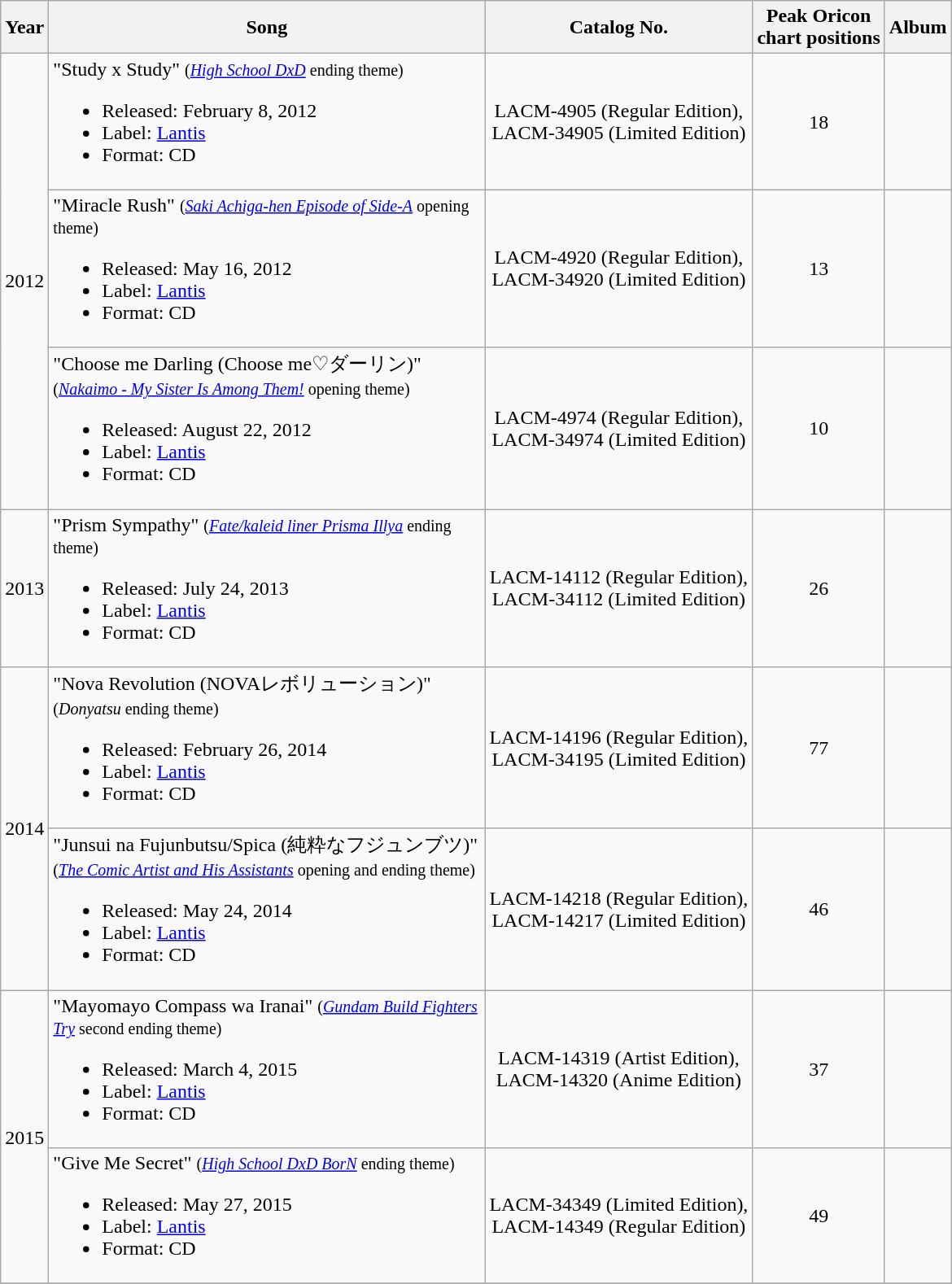<table class="wikitable" border="1">
<tr>
<th rowspan="1">Year</th>
<th rowspan="1" width="350">Song</th>
<th rowspan="1">Catalog No.</th>
<th colspan="1">Peak Oricon<br> chart positions</th>
<th rowspan="1">Album</th>
</tr>
<tr>
<td rowspan="3">2012</td>
<td align="left">"Study x Study" <small>(<em><a href='#'>High School DxD</a></em> ending theme)</small><br><ul><li>Released: February 8, 2012</li><li>Label: <a href='#'>Lantis</a></li><li>Format: CD</li></ul></td>
<td align="center">LACM-4905 (Regular Edition),<br> LACM-34905 (Limited Edition)</td>
<td align="center">18</td>
<td></td>
</tr>
<tr>
<td align="left">"Miracle Rush" <small>(<em><a href='#'>Saki Achiga-hen Episode of Side-A</a></em> opening theme)</small><br><ul><li>Released: May 16, 2012</li><li>Label: <a href='#'>Lantis</a></li><li>Format: CD</li></ul></td>
<td align="center">LACM-4920 (Regular Edition),<br> LACM-34920 (Limited Edition)</td>
<td align="center">13</td>
<td></td>
</tr>
<tr>
<td align="left">"Choose me Darling (Choose me♡ダーリン)" <small>(<em><a href='#'>Nakaimo - My Sister Is Among Them!</a></em> opening theme)</small><br><ul><li>Released: August 22, 2012</li><li>Label: <a href='#'>Lantis</a></li><li>Format: CD</li></ul></td>
<td align="center">LACM-4974 (Regular Edition),<br> LACM-34974 (Limited Edition)</td>
<td align="center">10</td>
<td></td>
</tr>
<tr>
<td>2013</td>
<td align="left">"Prism Sympathy" <small>(<em><a href='#'>Fate/kaleid liner Prisma Illya</a></em> ending theme)</small><br><ul><li>Released: July 24, 2013</li><li>Label: <a href='#'>Lantis</a></li><li>Format: CD</li></ul></td>
<td align="center">LACM-14112 (Regular Edition),<br> LACM-34112 (Limited Edition)</td>
<td align="center">26</td>
<td></td>
</tr>
<tr>
<td rowspan="2">2014</td>
<td align="left">"Nova Revolution (NOVAレボリューション)" <small>(<em>Donyatsu</em> ending theme)</small><br><ul><li>Released: February 26, 2014</li><li>Label: <a href='#'>Lantis</a></li><li>Format: CD</li></ul></td>
<td align="center">LACM-14196 (Regular Edition),<br> LACM-34195 (Limited Edition)</td>
<td align="center">77</td>
<td></td>
</tr>
<tr>
<td align="left">"Junsui na Fujunbutsu/Spica (純粋なフジュンブツ)" <small>(<em><a href='#'>The Comic Artist and His Assistants</a></em> opening and ending theme)</small><br><ul><li>Released: May 24, 2014</li><li>Label: <a href='#'>Lantis</a></li><li>Format: CD</li></ul></td>
<td align="center">LACM-14218 (Regular Edition),<br> LACM-14217 (Limited Edition)</td>
<td align="center">46</td>
<td></td>
</tr>
<tr>
<td rowspan="2">2015</td>
<td align="left">"Mayomayo Compass wa Iranai" <small>(<em><a href='#'>Gundam Build Fighters Try</a></em> second ending theme)</small><br><ul><li>Released: March 4, 2015</li><li>Label: <a href='#'>Lantis</a></li><li>Format: CD</li></ul></td>
<td align="center">LACM-14319 (Artist Edition),<br> LACM-14320 (Anime Edition)</td>
<td align="center">37</td>
<td></td>
</tr>
<tr>
<td align="left">"Give Me Secret" <small>(<em><a href='#'>High School DxD BorN</a></em> ending theme)</small><br><ul><li>Released: May 27, 2015</li><li>Label: <a href='#'>Lantis</a></li><li>Format: CD</li></ul></td>
<td align="center">LACM-34349 (Limited Edition),<br> LACM-14349 (Regular Edition)</td>
<td align="center">49</td>
<td></td>
</tr>
<tr>
</tr>
</table>
